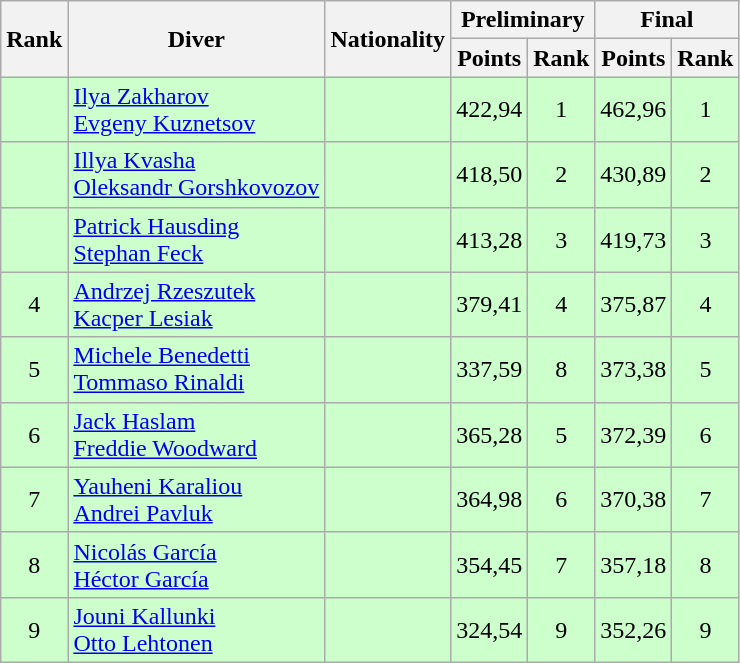<table class="wikitable" style="text-align:center">
<tr>
<th rowspan="2">Rank</th>
<th rowspan="2">Diver</th>
<th rowspan="2">Nationality</th>
<th colspan="2">Preliminary</th>
<th colspan="2">Final</th>
</tr>
<tr>
<th>Points</th>
<th>Rank</th>
<th>Points</th>
<th>Rank</th>
</tr>
<tr bgcolor=ccffcc>
<td></td>
<td align=left><a href='#'>Ilya Zakharov</a><br><a href='#'>Evgeny Kuznetsov</a></td>
<td align=left></td>
<td>422,94</td>
<td>1</td>
<td>462,96</td>
<td>1</td>
</tr>
<tr bgcolor=ccffcc>
<td></td>
<td align=left><a href='#'>Illya Kvasha</a><br><a href='#'>Oleksandr Gorshkovozov</a></td>
<td align=left></td>
<td>418,50</td>
<td>2</td>
<td>430,89</td>
<td>2</td>
</tr>
<tr bgcolor=ccffcc>
<td></td>
<td align=left><a href='#'>Patrick Hausding</a><br><a href='#'>Stephan Feck</a></td>
<td align=left></td>
<td>413,28</td>
<td>3</td>
<td>419,73</td>
<td>3</td>
</tr>
<tr bgcolor=ccffcc>
<td>4</td>
<td align=left><a href='#'>Andrzej Rzeszutek</a><br><a href='#'>Kacper Lesiak</a></td>
<td align=left></td>
<td>379,41</td>
<td>4</td>
<td>375,87</td>
<td>4</td>
</tr>
<tr bgcolor=ccffcc>
<td>5</td>
<td align=left><a href='#'>Michele Benedetti</a><br><a href='#'>Tommaso Rinaldi</a></td>
<td align=left></td>
<td>337,59</td>
<td>8</td>
<td>373,38</td>
<td>5</td>
</tr>
<tr bgcolor=ccffcc>
<td>6</td>
<td align=left><a href='#'>Jack Haslam</a><br><a href='#'>Freddie Woodward</a></td>
<td align=left></td>
<td>365,28</td>
<td>5</td>
<td>372,39</td>
<td>6</td>
</tr>
<tr bgcolor=ccffcc>
<td>7</td>
<td align=left><a href='#'>Yauheni Karaliou</a><br><a href='#'>Andrei Pavluk</a></td>
<td align=left></td>
<td>364,98</td>
<td>6</td>
<td>370,38</td>
<td>7</td>
</tr>
<tr bgcolor=ccffcc>
<td>8</td>
<td align=left><a href='#'>Nicolás García</a><br><a href='#'>Héctor García</a></td>
<td align=left></td>
<td>354,45</td>
<td>7</td>
<td>357,18</td>
<td>8</td>
</tr>
<tr bgcolor=ccffcc>
<td>9</td>
<td align=left><a href='#'>Jouni Kallunki</a><br><a href='#'>Otto Lehtonen</a></td>
<td align=left></td>
<td>324,54</td>
<td>9</td>
<td>352,26</td>
<td>9</td>
</tr>
</table>
